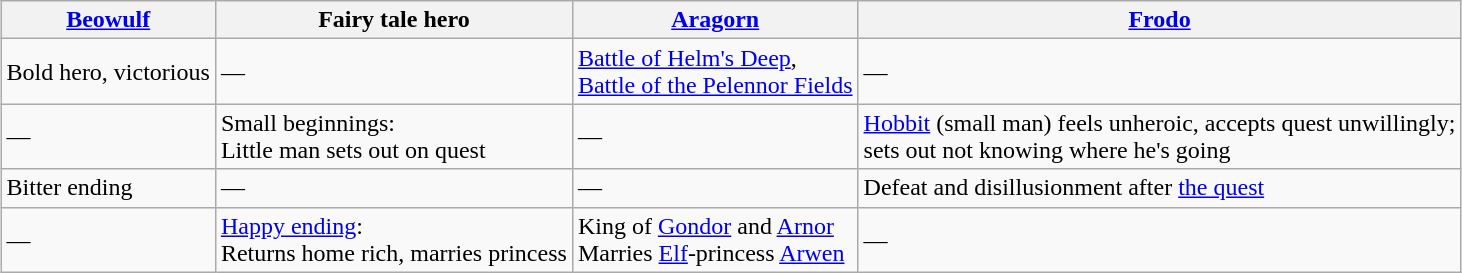<table class="wikitable" style="margin: 1em auto;">
<tr>
<th><a href='#'>Beowulf</a></th>
<th>Fairy tale hero</th>
<th><a href='#'>Aragorn</a></th>
<th><a href='#'>Frodo</a></th>
</tr>
<tr>
<td>Bold hero, victorious</td>
<td>—</td>
<td><a href='#'>Battle of Helm's Deep</a>,<br><a href='#'>Battle of the Pelennor Fields</a></td>
<td>—</td>
</tr>
<tr>
<td>—</td>
<td>Small beginnings:<br>Little man sets out on quest</td>
<td>—</td>
<td><a href='#'>Hobbit</a> (small man) feels unheroic, accepts quest unwillingly;<br>sets out not knowing where he's going</td>
</tr>
<tr>
<td>Bitter ending</td>
<td>—</td>
<td>—</td>
<td>Defeat and disillusionment after <a href='#'>the quest</a></td>
</tr>
<tr>
<td>—</td>
<td><a href='#'>Happy ending</a>:<br>Returns home rich, marries princess</td>
<td>King of <a href='#'>Gondor</a> and <a href='#'>Arnor</a><br>Marries <a href='#'>Elf</a>-princess <a href='#'>Arwen</a></td>
<td>—</td>
</tr>
</table>
